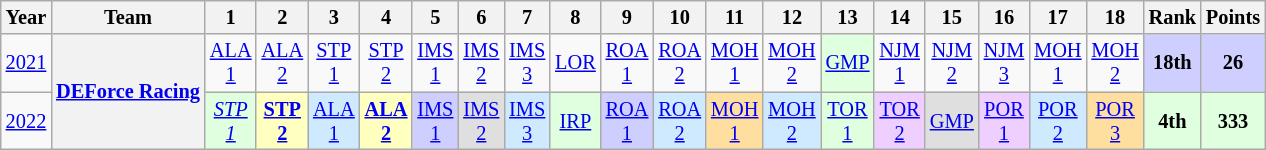<table class="wikitable" style="text-align:center; font-size:85%">
<tr>
<th>Year</th>
<th>Team</th>
<th>1</th>
<th>2</th>
<th>3</th>
<th>4</th>
<th>5</th>
<th>6</th>
<th>7</th>
<th>8</th>
<th>9</th>
<th>10</th>
<th>11</th>
<th>12</th>
<th>13</th>
<th>14</th>
<th>15</th>
<th>16</th>
<th>17</th>
<th>18</th>
<th>Rank</th>
<th>Points</th>
</tr>
<tr>
<td><a href='#'>2021</a></td>
<th rowspan=2nowrap><a href='#'>DEForce Racing</a></th>
<td style="background:#;"><a href='#'>ALA<br>1</a><br></td>
<td style="background:#;"><a href='#'>ALA<br>2</a><br></td>
<td style="background:#;"><a href='#'>STP<br>1</a><br></td>
<td style="background:#;"><a href='#'>STP<br>2</a><br></td>
<td style="background:#;"><a href='#'>IMS<br>1</a><br></td>
<td style="background:#;"><a href='#'>IMS<br>2</a><br></td>
<td style="background:#;"><a href='#'>IMS<br>3</a><br></td>
<td style="background:#;"><a href='#'>LOR</a><br></td>
<td style="background:#;"><a href='#'>ROA<br>1</a><br></td>
<td style="background:#;"><a href='#'>ROA<br>2</a><br></td>
<td style="background:#;"><a href='#'>MOH<br>1</a><br></td>
<td style="background:#;"><a href='#'>MOH<br>2</a><br></td>
<td style="background:#DFFFDF;"><a href='#'>GMP</a><br></td>
<td style="background:#;"><a href='#'>NJM<br>1</a><br></td>
<td style="background:#;"><a href='#'>NJM<br>2</a><br></td>
<td style="background:#;"><a href='#'>NJM<br>3</a><br></td>
<td style="background:#;"><a href='#'>MOH<br>1</a><br></td>
<td style="background:#;"><a href='#'>MOH<br>2</a><br></td>
<th style="background:#CFCFFF;">18th</th>
<th style="background:#CFCFFF;">26</th>
</tr>
<tr>
<td><a href='#'>2022</a></td>
<td style="background:#DFFFDF;"><em><a href='#'>STP<br>1</a></em><br></td>
<td style="background:#FFFFBF;"><strong><a href='#'>STP<br>2</a></strong><br></td>
<td style="background:#CFEAFF;"><a href='#'>ALA<br>1</a><br></td>
<td style="background:#FFFFBF;"><strong><a href='#'>ALA<br>2</a></strong><br></td>
<td style="background:#CFCFFF;"><a href='#'>IMS<br>1</a><br></td>
<td style="background:#DFDFDF;"><a href='#'>IMS<br>2</a><br></td>
<td style="background:#CFEAFF;"><a href='#'>IMS<br>3</a><br></td>
<td style="background:#DFFFDF;"><a href='#'>IRP</a><br></td>
<td style="background:#CFCFFF;"><a href='#'>ROA<br>1</a><br></td>
<td style="background:#CFEAFF;"><a href='#'>ROA<br>2</a><br></td>
<td style="background:#FFDF9F;"><a href='#'>MOH<br>1</a><br></td>
<td style="background:#CFEAFF;"><a href='#'>MOH<br>2</a><br></td>
<td style="background:#DFFFDF;"><a href='#'>TOR<br>1</a><br></td>
<td style="background:#EFCFFF;"><a href='#'>TOR<br>2</a><br></td>
<td style="background:#DFDFDF;"><a href='#'>GMP</a><br></td>
<td style="background:#EFCFFF;"><a href='#'>POR<br>1</a><br></td>
<td style="background:#CFEAFF;"><a href='#'>POR<br>2</a><br></td>
<td style="background:#FFDF9F;"><a href='#'>POR<br>3</a><br></td>
<th style="background:#DFFFDF;">4th</th>
<th style="background:#DFFFDF;">333</th>
</tr>
</table>
